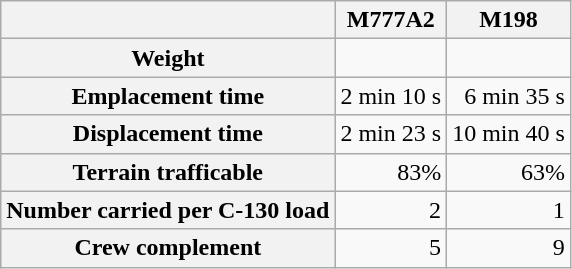<table class="wikitable" style="text-align:right;">
<tr>
<th></th>
<th>M777A2</th>
<th>M198</th>
</tr>
<tr>
<th>Weight</th>
<td></td>
<td></td>
</tr>
<tr>
<th>Emplacement time</th>
<td>2 min 10 s</td>
<td>6 min 35 s</td>
</tr>
<tr>
<th>Displacement time</th>
<td>2 min 23 s</td>
<td>10 min 40 s</td>
</tr>
<tr>
<th>Terrain trafficable</th>
<td>83%</td>
<td>63%</td>
</tr>
<tr>
<th>Number carried per C-130 load</th>
<td>2</td>
<td>1</td>
</tr>
<tr>
<th>Crew complement</th>
<td>5</td>
<td>9</td>
</tr>
</table>
